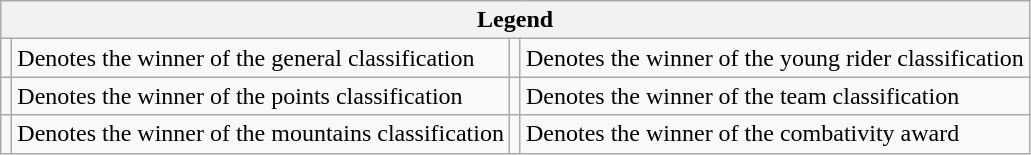<table class="wikitable">
<tr>
<th colspan="4">Legend</th>
</tr>
<tr>
<td></td>
<td>Denotes the winner of the general classification</td>
<td></td>
<td>Denotes the winner of the young rider classification</td>
</tr>
<tr>
<td></td>
<td>Denotes the winner of the points classification</td>
<td></td>
<td>Denotes the winner of the team classification</td>
</tr>
<tr>
<td></td>
<td>Denotes the winner of the mountains classification</td>
<td></td>
<td>Denotes the winner of the combativity award</td>
</tr>
</table>
